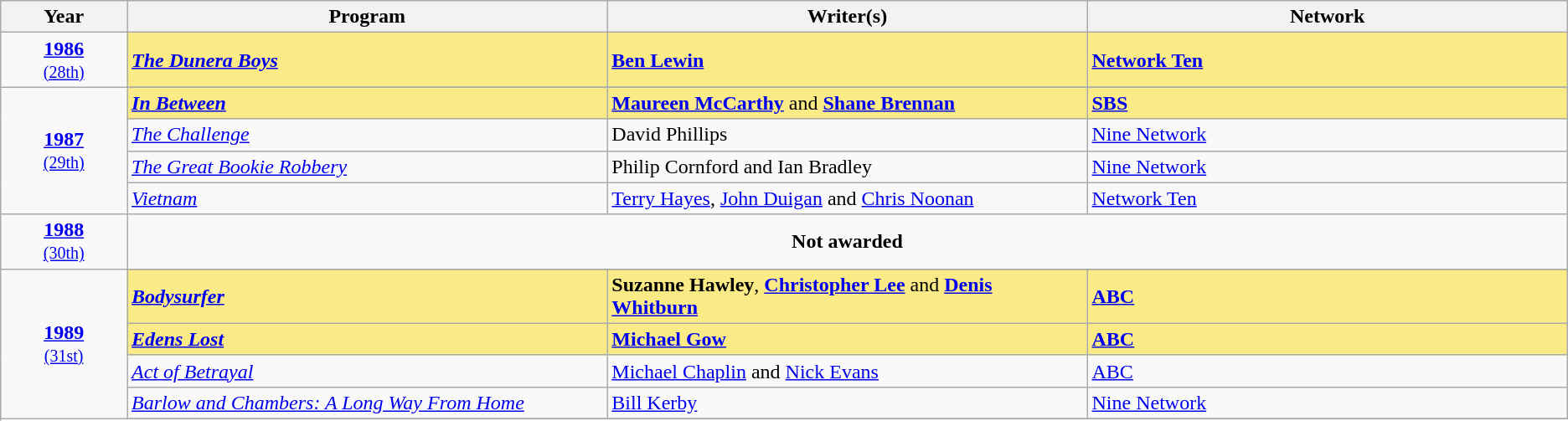<table class="sortable wikitable">
<tr>
<th width="5%">Year</th>
<th width="19%">Program</th>
<th width="19%">Writer(s)</th>
<th width="19%">Network</th>
</tr>
<tr>
<td align="center"><strong><a href='#'>1986</a></strong><br><small><a href='#'>(28th)</a></small></td>
<td style="background:#FAEB86"><strong><em><a href='#'>The Dunera Boys</a></em></strong></td>
<td style="background:#FAEB86"><strong><a href='#'>Ben Lewin</a></strong></td>
<td style="background:#FAEB86"><strong><a href='#'>Network Ten</a></strong></td>
</tr>
<tr>
<td rowspan="5" align="center"><strong><a href='#'>1987</a></strong><br><small><a href='#'>(29th)</a></small></td>
</tr>
<tr style="background:#FAEB86">
<td><strong><em><a href='#'>In Between</a></em></strong></td>
<td><strong><a href='#'>Maureen McCarthy</a></strong> and <strong><a href='#'>Shane Brennan</a></strong></td>
<td><strong><a href='#'>SBS</a></strong></td>
</tr>
<tr>
<td><em><a href='#'>The Challenge</a></em></td>
<td>David Phillips</td>
<td><a href='#'>Nine Network</a></td>
</tr>
<tr>
<td><em><a href='#'>The Great Bookie Robbery</a></em></td>
<td>Philip Cornford and Ian Bradley</td>
<td><a href='#'>Nine Network</a></td>
</tr>
<tr>
<td><em><a href='#'>Vietnam</a></em></td>
<td><a href='#'>Terry Hayes</a>, <a href='#'>John Duigan</a> and <a href='#'>Chris Noonan</a></td>
<td><a href='#'>Network Ten</a></td>
</tr>
<tr>
<td align="center"><strong><a href='#'>1988</a></strong><br><small><a href='#'>(30th)</a></small></td>
<td colspan="3" align="center"><strong>Not awarded</strong></td>
</tr>
<tr>
<td rowspan="6" align="center"><strong><a href='#'>1989</a></strong><br><small><a href='#'>(31st)</a></small></td>
</tr>
<tr style="background:#FAEB86">
<td><strong><em><a href='#'>Bodysurfer</a></em></strong></td>
<td><strong>Suzanne Hawley</strong>, <strong><a href='#'>Christopher Lee</a></strong> and <strong><a href='#'>Denis Whitburn</a></strong></td>
<td><strong><a href='#'>ABC</a></strong></td>
</tr>
<tr style="background:#FAEB86">
<td><strong><em><a href='#'>Edens Lost</a></em></strong></td>
<td><strong><a href='#'>Michael Gow</a></strong></td>
<td><strong><a href='#'>ABC</a></strong></td>
</tr>
<tr>
<td><em><a href='#'>Act of Betrayal</a></em></td>
<td><a href='#'>Michael Chaplin</a> and <a href='#'>Nick Evans</a></td>
<td><a href='#'>ABC</a></td>
</tr>
<tr>
<td><em><a href='#'>Barlow and Chambers: A Long Way From Home</a></em></td>
<td><a href='#'>Bill Kerby</a></td>
<td><a href='#'>Nine Network</a></td>
</tr>
<tr>
</tr>
</table>
